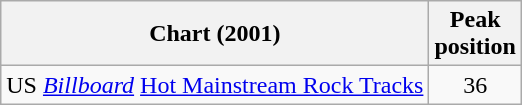<table class="wikitable">
<tr>
<th>Chart (2001)</th>
<th>Peak<br>position</th>
</tr>
<tr>
<td>US <em><a href='#'>Billboard</a></em> <a href='#'>Hot Mainstream Rock Tracks</a></td>
<td align="center">36</td>
</tr>
</table>
